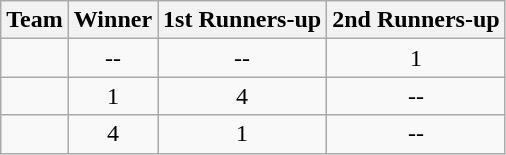<table class="wikitable" style="text-align:center">
<tr>
<th>Team</th>
<th>Winner</th>
<th>1st Runners-up</th>
<th>2nd Runners-up</th>
</tr>
<tr>
<td align=left></td>
<td>--</td>
<td>--</td>
<td>1</td>
</tr>
<tr>
<td align=left></td>
<td>1</td>
<td>4</td>
<td>--</td>
</tr>
<tr>
<td align=left></td>
<td>4</td>
<td>1</td>
<td>--</td>
</tr>
</table>
